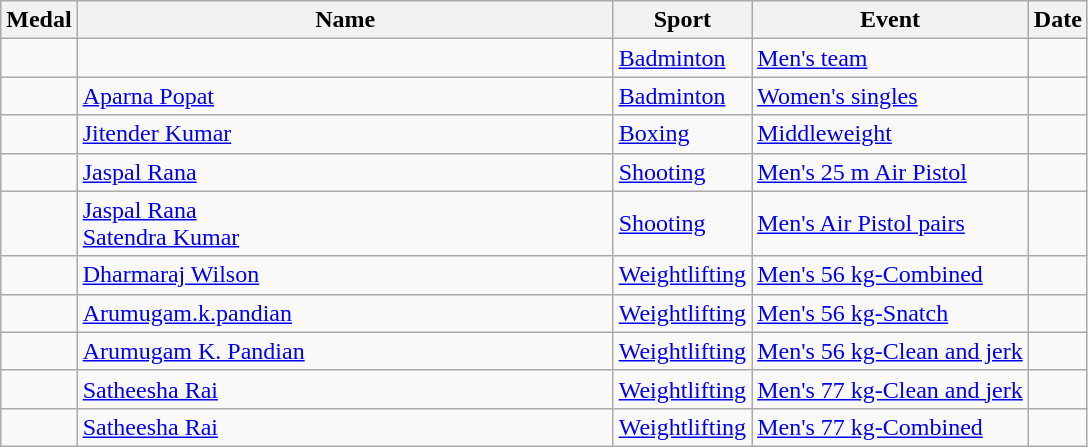<table class="wikitable sortable">
<tr>
<th>Medal</th>
<th width=350px>Name</th>
<th>Sport</th>
<th>Event</th>
<th>Date</th>
</tr>
<tr>
<td></td>
<td></td>
<td><a href='#'>Badminton</a></td>
<td><a href='#'>Men's team</a></td>
<td></td>
</tr>
<tr>
<td></td>
<td><a href='#'>Aparna Popat</a></td>
<td><a href='#'>Badminton</a></td>
<td><a href='#'>Women's singles</a></td>
<td></td>
</tr>
<tr>
<td></td>
<td><a href='#'>Jitender Kumar</a></td>
<td><a href='#'>Boxing</a></td>
<td><a href='#'>Middleweight</a></td>
<td></td>
</tr>
<tr>
<td></td>
<td><a href='#'>Jaspal Rana</a></td>
<td><a href='#'>Shooting</a></td>
<td><a href='#'>Men's 25 m Air Pistol</a></td>
<td></td>
</tr>
<tr>
<td></td>
<td><a href='#'>Jaspal Rana</a><br><a href='#'>Satendra Kumar</a></td>
<td><a href='#'>Shooting</a></td>
<td><a href='#'>Men's Air Pistol pairs</a></td>
<td></td>
</tr>
<tr>
<td></td>
<td><a href='#'>Dharmaraj Wilson</a></td>
<td><a href='#'>Weightlifting</a></td>
<td><a href='#'>Men's 56 kg-Combined</a></td>
<td></td>
</tr>
<tr>
<td></td>
<td><a href='#'>Arumugam.k.pandian</a></td>
<td><a href='#'>Weightlifting</a></td>
<td><a href='#'>Men's 56 kg-Snatch</a></td>
<td></td>
</tr>
<tr>
<td></td>
<td><a href='#'>Arumugam K. Pandian</a></td>
<td><a href='#'>Weightlifting</a></td>
<td><a href='#'>Men's 56 kg-Clean and jerk</a></td>
<td></td>
</tr>
<tr>
<td></td>
<td><a href='#'>Satheesha Rai</a></td>
<td><a href='#'>Weightlifting</a></td>
<td><a href='#'>Men's 77 kg-Clean and jerk</a></td>
<td></td>
</tr>
<tr>
<td></td>
<td><a href='#'>Satheesha Rai</a></td>
<td><a href='#'>Weightlifting</a></td>
<td><a href='#'>Men's 77 kg-Combined</a></td>
<td></td>
</tr>
</table>
